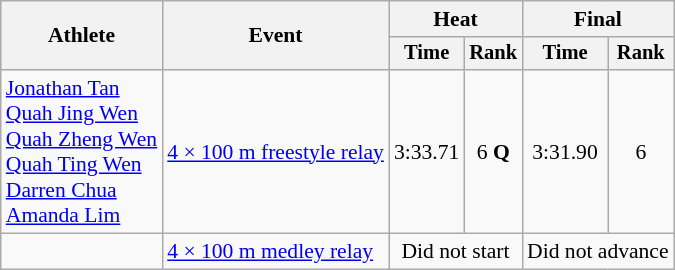<table class=wikitable style=font-size:90%>
<tr>
<th rowspan=2>Athlete</th>
<th rowspan=2>Event</th>
<th colspan=2>Heat</th>
<th colspan=2>Final</th>
</tr>
<tr style=font-size:95%>
<th>Time</th>
<th>Rank</th>
<th>Time</th>
<th>Rank</th>
</tr>
<tr align=center>
<td align=left><a href='#'>Jonathan Tan</a><br><a href='#'>Quah Jing Wen</a><br><a href='#'>Quah Zheng Wen</a><br><a href='#'>Quah Ting Wen</a><br><a href='#'>Darren Chua</a><br><a href='#'>Amanda Lim</a></td>
<td align=left><a href='#'>4 × 100 m freestyle relay</a></td>
<td>3:33.71</td>
<td>6 <strong>Q</strong></td>
<td>3:31.90</td>
<td>6</td>
</tr>
<tr align=center>
<td align=left></td>
<td align=left><a href='#'>4 × 100 m medley relay</a></td>
<td colspan=2>Did not start</td>
<td colspan=2>Did not advance</td>
</tr>
</table>
